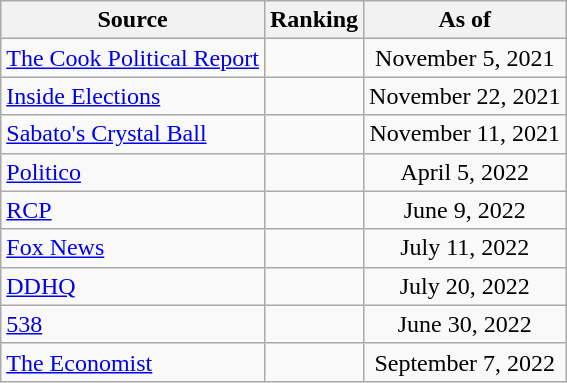<table class="wikitable" style="text-align:center">
<tr>
<th>Source</th>
<th>Ranking</th>
<th>As of</th>
</tr>
<tr>
<td align=left><a href='#'>The Cook Political Report</a></td>
<td></td>
<td>November 5, 2021</td>
</tr>
<tr>
<td align=left><a href='#'>Inside Elections</a></td>
<td></td>
<td>November 22, 2021</td>
</tr>
<tr>
<td align=left><a href='#'>Sabato's Crystal Ball</a></td>
<td></td>
<td>November 11, 2021</td>
</tr>
<tr>
<td align="left"><a href='#'>Politico</a></td>
<td></td>
<td>April 5, 2022</td>
</tr>
<tr>
<td align="left"><a href='#'>RCP</a></td>
<td></td>
<td>June 9, 2022</td>
</tr>
<tr>
<td align=left><a href='#'>Fox News</a></td>
<td></td>
<td>July 11, 2022</td>
</tr>
<tr>
<td align="left"><a href='#'>DDHQ</a></td>
<td></td>
<td>July 20, 2022</td>
</tr>
<tr>
<td align="left"><a href='#'>538</a></td>
<td></td>
<td>June 30, 2022</td>
</tr>
<tr>
<td align="left"><a href='#'>The Economist</a></td>
<td></td>
<td>September 7, 2022</td>
</tr>
</table>
